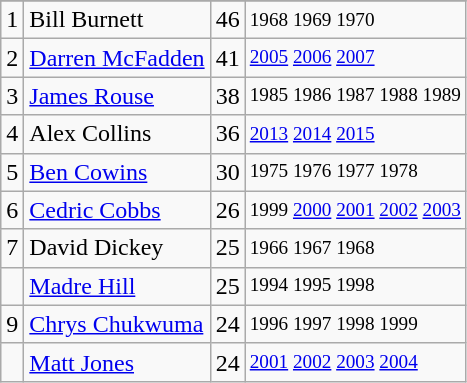<table class="wikitable">
<tr>
</tr>
<tr>
<td>1</td>
<td>Bill Burnett</td>
<td>46</td>
<td style="font-size:80%;">1968 1969 1970</td>
</tr>
<tr>
<td>2</td>
<td><a href='#'>Darren McFadden</a></td>
<td>41</td>
<td style="font-size:80%;"><a href='#'>2005</a> <a href='#'>2006</a> <a href='#'>2007</a></td>
</tr>
<tr>
<td>3</td>
<td><a href='#'>James Rouse</a></td>
<td>38</td>
<td style="font-size:80%;">1985 1986 1987 1988 1989</td>
</tr>
<tr>
<td>4</td>
<td>Alex Collins</td>
<td>36</td>
<td style="font-size:80%;"><a href='#'>2013</a> <a href='#'>2014</a> <a href='#'>2015</a></td>
</tr>
<tr>
<td>5</td>
<td><a href='#'>Ben Cowins</a></td>
<td>30</td>
<td style="font-size:80%;">1975 1976 1977 1978</td>
</tr>
<tr>
<td>6</td>
<td><a href='#'>Cedric Cobbs</a></td>
<td>26</td>
<td style="font-size:80%;">1999 <a href='#'>2000</a> <a href='#'>2001</a> <a href='#'>2002</a> <a href='#'>2003</a></td>
</tr>
<tr>
<td>7</td>
<td>David Dickey</td>
<td>25</td>
<td style="font-size:80%;">1966 1967 1968</td>
</tr>
<tr>
<td></td>
<td><a href='#'>Madre Hill</a></td>
<td>25</td>
<td style="font-size:80%;">1994 1995 1998</td>
</tr>
<tr>
<td>9</td>
<td><a href='#'>Chrys Chukwuma</a></td>
<td>24</td>
<td style="font-size:80%;">1996 1997 1998 1999</td>
</tr>
<tr>
<td></td>
<td><a href='#'>Matt Jones</a></td>
<td>24</td>
<td style="font-size:80%;"><a href='#'>2001</a> <a href='#'>2002</a> <a href='#'>2003</a> <a href='#'>2004</a></td>
</tr>
</table>
